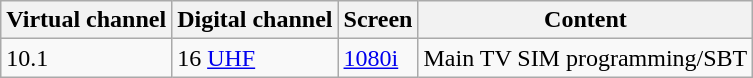<table class="wikitable">
<tr>
<th>Virtual channel</th>
<th>Digital channel</th>
<th>Screen</th>
<th>Content</th>
</tr>
<tr>
<td>10.1</td>
<td>16 <a href='#'>UHF</a></td>
<td><a href='#'>1080i</a></td>
<td>Main TV SIM programming/SBT</td>
</tr>
</table>
